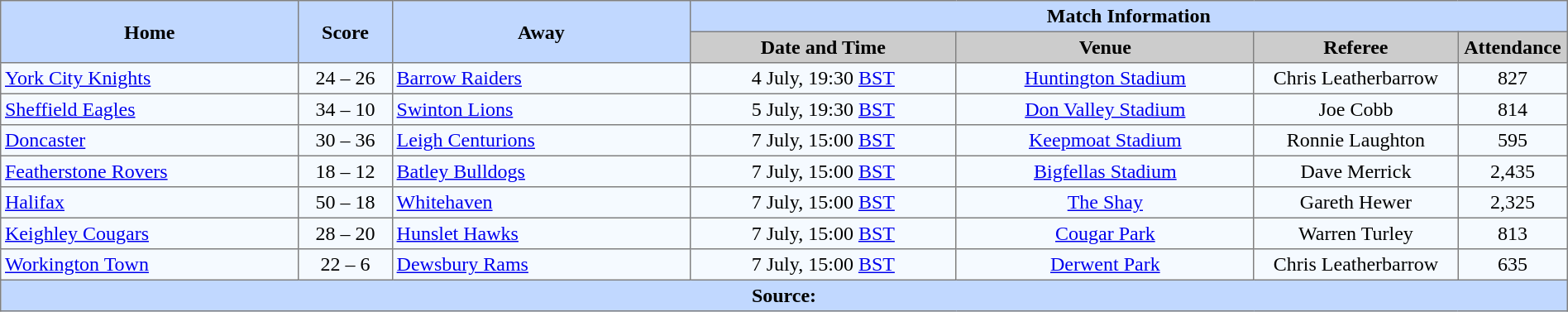<table border="1" cellpadding="3" cellspacing="0" style="border-collapse:collapse; text-align:center; width:100%;">
<tr style="background:#c1d8ff;">
<th rowspan="2" style="width:19%;">Home</th>
<th rowspan="2" style="width:6%;">Score</th>
<th rowspan="2" style="width:19%;">Away</th>
<th colspan=6>Match Information</th>
</tr>
<tr style="background:#ccc;">
<th width=17%>Date and Time</th>
<th width=19%>Venue</th>
<th width=13%>Referee</th>
<th width=7%>Attendance</th>
</tr>
<tr style="background:#f5faff;">
<td align=left> <a href='#'>York City Knights</a></td>
<td>24 – 26</td>
<td align=left> <a href='#'>Barrow Raiders</a></td>
<td>4 July, 19:30 <a href='#'>BST</a></td>
<td><a href='#'>Huntington Stadium</a></td>
<td>Chris Leatherbarrow</td>
<td>827</td>
</tr>
<tr style="background:#f5faff;">
<td align=left> <a href='#'>Sheffield Eagles</a></td>
<td>34 – 10</td>
<td align=left> <a href='#'>Swinton Lions</a></td>
<td>5 July, 19:30 <a href='#'>BST</a></td>
<td><a href='#'>Don Valley Stadium</a></td>
<td>Joe Cobb</td>
<td>814</td>
</tr>
<tr style="background:#f5faff;">
<td align=left> <a href='#'>Doncaster</a></td>
<td>30 – 36</td>
<td align=left> <a href='#'>Leigh Centurions</a></td>
<td>7 July, 15:00 <a href='#'>BST</a></td>
<td><a href='#'>Keepmoat Stadium</a></td>
<td>Ronnie Laughton</td>
<td>595</td>
</tr>
<tr style="background:#f5faff;">
<td align=left> <a href='#'>Featherstone Rovers</a></td>
<td>18 – 12</td>
<td align=left> <a href='#'>Batley Bulldogs</a></td>
<td>7 July, 15:00 <a href='#'>BST</a></td>
<td><a href='#'>Bigfellas Stadium</a></td>
<td>Dave Merrick</td>
<td>2,435</td>
</tr>
<tr style="background:#f5faff;">
<td align=left> <a href='#'>Halifax</a></td>
<td>50 – 18</td>
<td align=left> <a href='#'>Whitehaven</a></td>
<td>7 July, 15:00 <a href='#'>BST</a></td>
<td><a href='#'>The Shay</a></td>
<td>Gareth Hewer</td>
<td>2,325</td>
</tr>
<tr style="background:#f5faff;">
<td align=left> <a href='#'>Keighley Cougars</a></td>
<td>28 – 20</td>
<td align=left> <a href='#'>Hunslet Hawks</a></td>
<td>7 July, 15:00 <a href='#'>BST</a></td>
<td><a href='#'>Cougar Park</a></td>
<td>Warren Turley</td>
<td>813</td>
</tr>
<tr style="background:#f5faff;">
<td align=left> <a href='#'>Workington Town</a></td>
<td>22 – 6</td>
<td align=left> <a href='#'>Dewsbury Rams</a></td>
<td>7 July, 15:00 <a href='#'>BST</a></td>
<td><a href='#'>Derwent Park</a></td>
<td>Chris Leatherbarrow</td>
<td>635</td>
</tr>
<tr style="background:#c1d8ff;">
<th colspan=12>Source:</th>
</tr>
</table>
